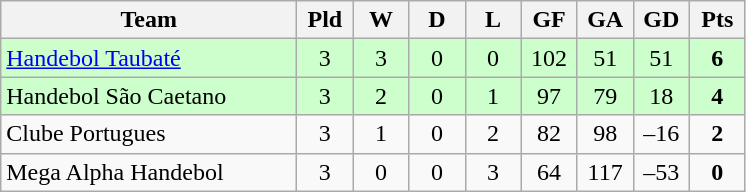<table class="wikitable" style="text-align: center;">
<tr>
<th width="190">Team</th>
<th width="30">Pld</th>
<th width="30">W</th>
<th width="30">D</th>
<th width="30">L</th>
<th width="30">GF</th>
<th width="30">GA</th>
<th width="30">GD</th>
<th width="30">Pts</th>
</tr>
<tr bgcolor=#ccffcc>
<td align="left"> <a href='#'>Handebol Taubaté</a></td>
<td>3</td>
<td>3</td>
<td>0</td>
<td>0</td>
<td>102</td>
<td>51</td>
<td>51</td>
<td><strong>6</strong></td>
</tr>
<tr bgcolor=#ccffcc>
<td align="left"> Handebol São Caetano</td>
<td>3</td>
<td>2</td>
<td>0</td>
<td>1</td>
<td>97</td>
<td>79</td>
<td>18</td>
<td><strong>4</strong></td>
</tr>
<tr>
<td align="left"> Clube Portugues</td>
<td>3</td>
<td>1</td>
<td>0</td>
<td>2</td>
<td>82</td>
<td>98</td>
<td>–16</td>
<td><strong>2</strong></td>
</tr>
<tr>
<td align="left"> Mega Alpha Handebol</td>
<td>3</td>
<td>0</td>
<td>0</td>
<td>3</td>
<td>64</td>
<td>117</td>
<td>–53</td>
<td><strong>0</strong></td>
</tr>
</table>
